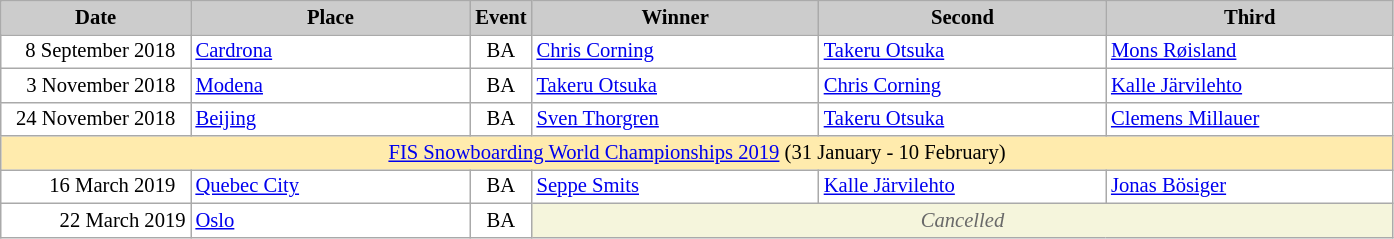<table class="wikitable plainrowheaders" style="background:#fff; font-size:86%; line-height:16px; border:grey solid 1px; border-collapse:collapse;">
<tr>
<th scope="col" style="background:#ccc; width:120px;">Date</th>
<th scope="col" style="background:#ccc; width:180px;">Place</th>
<th scope="col" style="background:#ccc; width:30px;">Event</th>
<th scope="col" style="background:#ccc; width:185px;">Winner</th>
<th scope="col" style="background:#ccc; width:185px;">Second</th>
<th scope="col" style="background:#ccc; width:185px;">Third</th>
</tr>
<tr>
<td align="right">8 September 2018  </td>
<td> <a href='#'>Cardrona</a></td>
<td align="center">BA</td>
<td> <a href='#'>Chris Corning</a></td>
<td> <a href='#'>Takeru Otsuka</a></td>
<td> <a href='#'>Mons Røisland</a></td>
</tr>
<tr>
<td align="right">3 November 2018  </td>
<td> <a href='#'>Modena</a></td>
<td align="center">BA</td>
<td> <a href='#'>Takeru Otsuka</a></td>
<td> <a href='#'>Chris Corning</a></td>
<td> <a href='#'>Kalle Järvilehto</a></td>
</tr>
<tr>
<td align="right">24 November 2018  </td>
<td> <a href='#'>Beijing</a></td>
<td align="center">BA</td>
<td> <a href='#'>Sven Thorgren</a></td>
<td> <a href='#'>Takeru Otsuka</a></td>
<td> <a href='#'>Clemens Millauer</a></td>
</tr>
<tr style="background:#FFEBAD">
<td colspan="6" align="middle"><a href='#'>FIS Snowboarding World Championships 2019</a>  (31 January - 10 February)</td>
</tr>
<tr>
<td align="right">16 March 2019  </td>
<td> <a href='#'>Quebec City</a></td>
<td align="center">BA</td>
<td> <a href='#'>Seppe Smits</a></td>
<td> <a href='#'>Kalle Järvilehto</a></td>
<td> <a href='#'>Jonas Bösiger</a></td>
</tr>
<tr>
<td align="right">22 March 2019</td>
<td> <a href='#'>Oslo</a></td>
<td align="center">BA</td>
<td colspan=5 align=center bgcolor="F5F5DC" style=color:#696969><em>Cancelled</em></td>
</tr>
</table>
